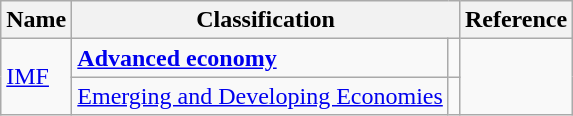<table class="wikitable sortable" style="text-align:left">
<tr>
<th>Name</th>
<th colspan="2">Classification</th>
<th>Reference</th>
</tr>
<tr>
<td rowspan="2"><a href='#'>IMF</a></td>
<td><a href='#'><strong>Advanced economy</strong></a></td>
<td></td>
<td rowspan="2"></td>
</tr>
<tr>
<td><a href='#'>Emerging and Developing Economies</a></td>
<td></td>
</tr>
</table>
